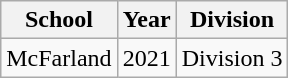<table class="wikitable">
<tr>
<th>School</th>
<th>Year</th>
<th>Division</th>
</tr>
<tr>
<td>McFarland</td>
<td>2021</td>
<td>Division 3</td>
</tr>
</table>
